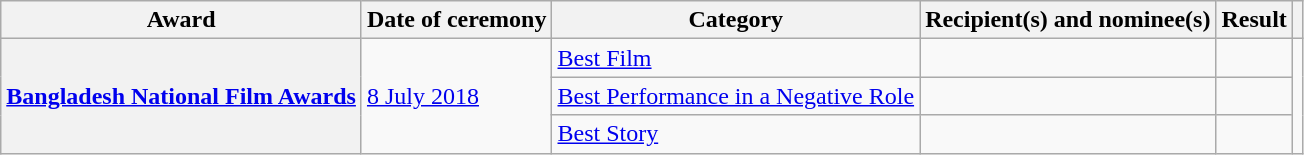<table class="wikitable plainrowheaders sortable">
<tr>
<th scope="col">Award</th>
<th scope="col">Date of ceremony</th>
<th scope="col">Category</th>
<th scope="col">Recipient(s) and nominee(s)</th>
<th scope="col">Result</th>
<th scope="col" class="unsortable"></th>
</tr>
<tr>
<th scope="row" rowspan="3"><a href='#'>Bangladesh National Film Awards</a></th>
<td rowspan="3"><a href='#'>8 July 2018</a></td>
<td><a href='#'>Best Film</a></td>
<td></td>
<td></td>
<td style="text-align:center;" rowspan="3"></td>
</tr>
<tr>
<td><a href='#'>Best Performance in a Negative Role</a></td>
<td></td>
<td></td>
</tr>
<tr>
<td><a href='#'>Best Story</a></td>
<td></td>
<td></td>
</tr>
</table>
